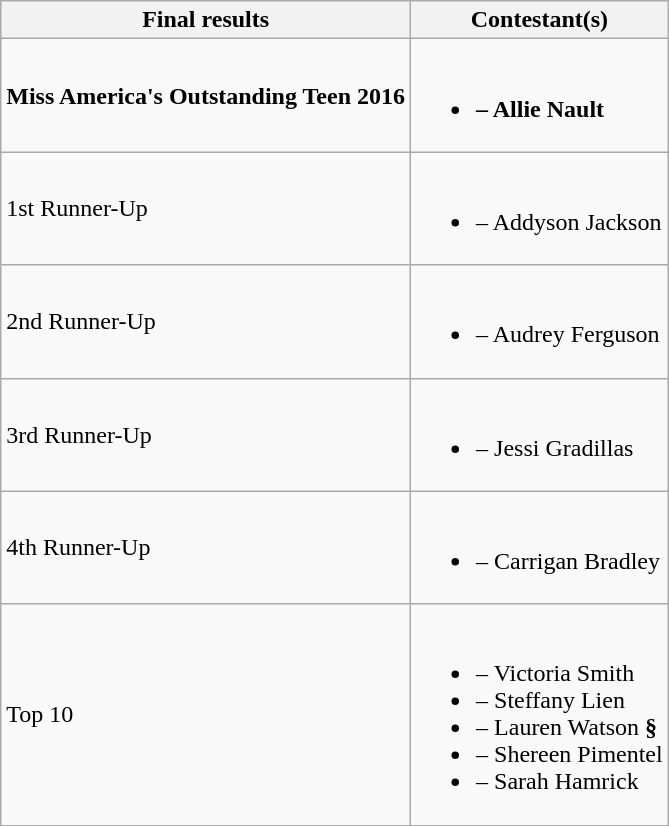<table class="wikitable">
<tr>
<th>Final results</th>
<th>Contestant(s)</th>
</tr>
<tr>
<td><strong>Miss America's Outstanding Teen 2016</strong></td>
<td><br><ul><li><strong> – Allie Nault</strong></li></ul></td>
</tr>
<tr>
<td>1st Runner-Up</td>
<td><br><ul><li> – Addyson Jackson</li></ul></td>
</tr>
<tr>
<td>2nd Runner-Up</td>
<td><br><ul><li> – Audrey Ferguson</li></ul></td>
</tr>
<tr>
<td>3rd Runner-Up</td>
<td><br><ul><li> – Jessi Gradillas</li></ul></td>
</tr>
<tr>
<td>4th Runner-Up</td>
<td><br><ul><li> – Carrigan Bradley</li></ul></td>
</tr>
<tr>
<td>Top 10</td>
<td><br><ul><li> – Victoria Smith</li><li> – Steffany Lien</li><li> – Lauren Watson <strong>§</strong></li><li> – Shereen Pimentel</li><li> – Sarah Hamrick</li></ul></td>
</tr>
</table>
